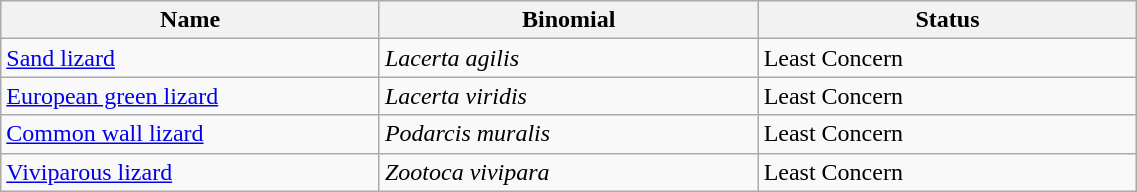<table width=60% class="wikitable">
<tr>
<th width=20%>Name</th>
<th width=20%>Binomial</th>
<th width=20%>Status</th>
</tr>
<tr>
<td><a href='#'>Sand lizard</a><br></td>
<td><em>Lacerta agilis</em></td>
<td>Least Concern</td>
</tr>
<tr>
<td><a href='#'>European green lizard</a><br></td>
<td><em>Lacerta viridis</em></td>
<td>Least Concern</td>
</tr>
<tr>
<td><a href='#'>Common wall lizard</a><br></td>
<td><em>Podarcis muralis</em></td>
<td>Least Concern</td>
</tr>
<tr>
<td><a href='#'>Viviparous lizard</a><br></td>
<td><em>Zootoca vivipara</em></td>
<td>Least Concern</td>
</tr>
</table>
